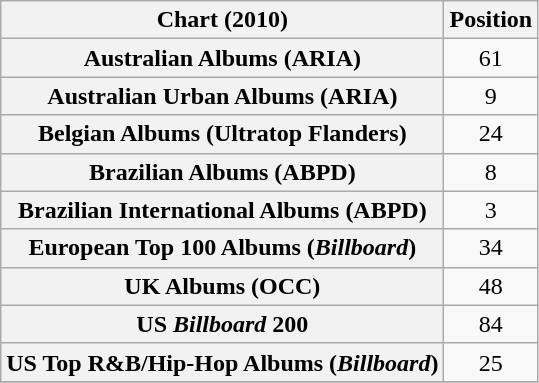<table class="wikitable sortable plainrowheaders" style="text-align:center;">
<tr>
<th scope="col">Chart (2010)</th>
<th scope="col">Position</th>
</tr>
<tr>
<th scope="row">Australian Albums (ARIA)</th>
<td>61</td>
</tr>
<tr>
<th scope="row">Australian Urban Albums (ARIA)</th>
<td>9</td>
</tr>
<tr>
<th scope="row">Belgian Albums (Ultratop Flanders)</th>
<td>24</td>
</tr>
<tr>
<th scope="row">Brazilian Albums (ABPD)</th>
<td>8</td>
</tr>
<tr>
<th scope="row">Brazilian International Albums (ABPD)</th>
<td>3</td>
</tr>
<tr>
<th scope="row">European Top 100 Albums (<em>Billboard</em>)</th>
<td>34</td>
</tr>
<tr>
<th scope="row">UK Albums (OCC)</th>
<td>48</td>
</tr>
<tr>
<th scope="row">US <em>Billboard</em> 200</th>
<td>84</td>
</tr>
<tr>
<th scope="row">US Top R&B/Hip-Hop Albums (<em>Billboard</em>)</th>
<td>25</td>
</tr>
<tr>
</tr>
</table>
